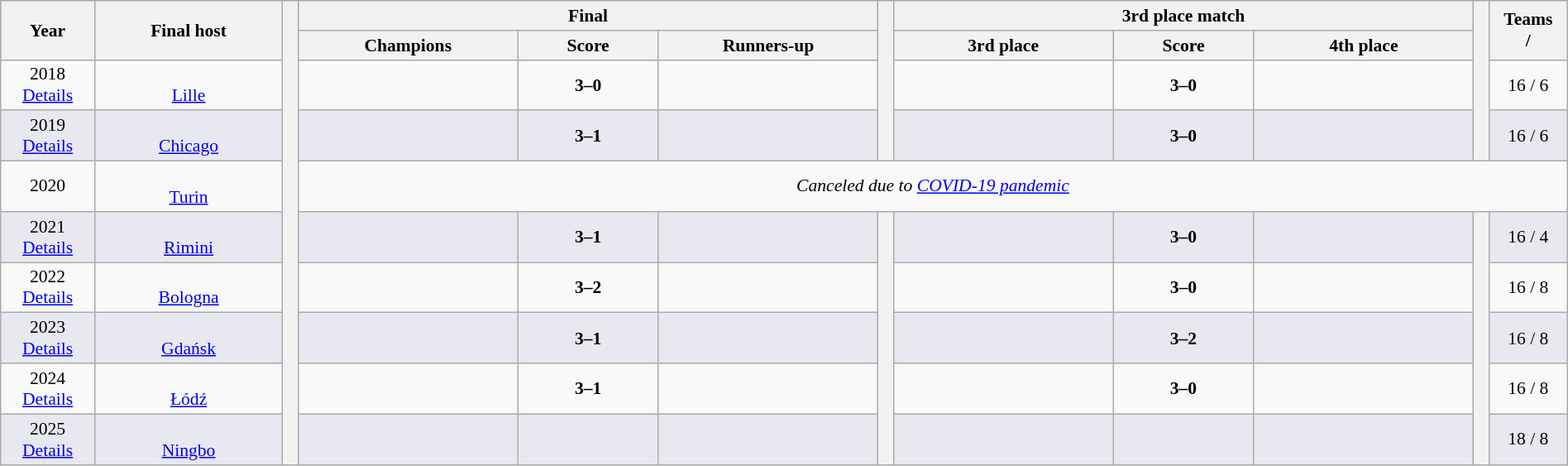<table class="wikitable" style="font-size:90%; width:100%; text-align:center;">
<tr bgcolor=#c1d8ff>
<th rowspan=2 width=6%>Year</th>
<th rowspan=2 width=12%>Final host</th>
<th width=1% rowspan=10 bgcolor=#ffffff></th>
<th colspan=3>Final</th>
<th width=1% rowspan=4 bgcolor=#ffffff></th>
<th colspan=3>3rd place match</th>
<th width=1% rowspan=4 bgcolor=#ffffff></th>
<th rowspan=2 width=5%>Teams<br> / </th>
</tr>
<tr bgcolor=#efefef>
<th width=14%>Champions</th>
<th width=9%>Score</th>
<th width=14%>Runners-up</th>
<th width=14%>3rd place</th>
<th width=9%>Score</th>
<th width=14%>4th place</th>
</tr>
<tr>
<td>2018<br><a href='#'>Details</a></td>
<td><br><a href='#'>Lille</a></td>
<td><strong></strong></td>
<td><strong>3–0</strong></td>
<td></td>
<td></td>
<td><strong>3–0</strong></td>
<td></td>
<td>16 / 6</td>
</tr>
<tr bgcolor=#e8e8f0>
<td>2019<br><a href='#'>Details</a></td>
<td><br><a href='#'>Chicago</a></td>
<td><strong></strong></td>
<td><strong>3–1</strong></td>
<td></td>
<td></td>
<td><strong>3–0</strong></td>
<td></td>
<td>16 / 6</td>
</tr>
<tr>
<td>2020</td>
<td><br><a href='#'>Turin</a></td>
<td colspan=9><em>Canceled due to <a href='#'>COVID-19 pandemic</a></em></td>
</tr>
<tr bgcolor=#e8e8f0>
<td>2021<br><a href='#'>Details</a></td>
<td><br><a href='#'>Rimini</a></td>
<td><strong></strong></td>
<td><strong>3–1</strong></td>
<td></td>
<th width=1% rowspan=5 bgcolor=#ffffff></th>
<td></td>
<td><strong>3–0</strong></td>
<td></td>
<th width=1% rowspan=5 bgcolor=#ffffff></th>
<td>16 / 4</td>
</tr>
<tr>
<td>2022<br><a href='#'>Details</a></td>
<td><br><a href='#'>Bologna</a></td>
<td><strong></strong></td>
<td><strong>3–2</strong></td>
<td></td>
<td></td>
<td><strong>3–0</strong></td>
<td></td>
<td>16 / 8</td>
</tr>
<tr bgcolor=#e8e8f0>
<td>2023<br><a href='#'>Details</a></td>
<td><br><a href='#'>Gdańsk</a></td>
<td><strong></strong></td>
<td><strong>3–1</strong></td>
<td></td>
<td></td>
<td><strong>3–2</strong></td>
<td></td>
<td>16 / 8</td>
</tr>
<tr>
<td>2024<br><a href='#'>Details</a></td>
<td><br><a href='#'>Łódź</a></td>
<td><strong></strong></td>
<td><strong>3–1</strong></td>
<td></td>
<td></td>
<td><strong>3–0</strong></td>
<td></td>
<td>16 / 8</td>
</tr>
<tr bgcolor=#e8e8f0>
<td>2025<br><a href='#'>Details</a></td>
<td><br><a href='#'>Ningbo</a></td>
<td></td>
<td></td>
<td></td>
<td></td>
<td></td>
<td></td>
<td>18 / 8</td>
</tr>
</table>
